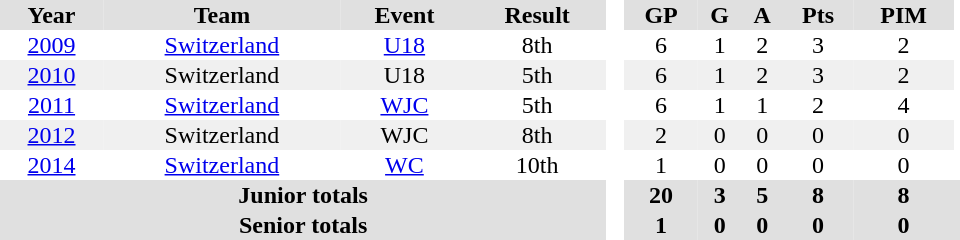<table border="0" cellpadding="1" cellspacing="0" style="text-align:center; width:40em">
<tr ALIGN="centre" bgcolor="#e0e0e0">
<th>Year</th>
<th>Team</th>
<th>Event</th>
<th>Result</th>
<th rowspan="99" bgcolor="#ffffff"> </th>
<th>GP</th>
<th>G</th>
<th>A</th>
<th>Pts</th>
<th>PIM</th>
</tr>
<tr>
<td><a href='#'>2009</a></td>
<td><a href='#'>Switzerland</a></td>
<td><a href='#'>U18</a></td>
<td>8th</td>
<td>6</td>
<td>1</td>
<td>2</td>
<td>3</td>
<td>2</td>
</tr>
<tr bgcolor="#f0f0f0">
<td><a href='#'>2010</a></td>
<td>Switzerland</td>
<td>U18</td>
<td>5th</td>
<td>6</td>
<td>1</td>
<td>2</td>
<td>3</td>
<td>2</td>
</tr>
<tr>
<td><a href='#'>2011</a></td>
<td><a href='#'>Switzerland</a></td>
<td><a href='#'>WJC</a></td>
<td>5th</td>
<td>6</td>
<td>1</td>
<td>1</td>
<td>2</td>
<td>4</td>
</tr>
<tr bgcolor="#f0f0f0">
<td><a href='#'>2012</a></td>
<td>Switzerland</td>
<td>WJC</td>
<td>8th</td>
<td>2</td>
<td>0</td>
<td>0</td>
<td>0</td>
<td>0</td>
</tr>
<tr>
<td><a href='#'>2014</a></td>
<td><a href='#'>Switzerland</a></td>
<td><a href='#'>WC</a></td>
<td>10th</td>
<td>1</td>
<td>0</td>
<td>0</td>
<td>0</td>
<td>0</td>
</tr>
<tr bgcolor="#e0e0e0">
<th colspan=4>Junior totals</th>
<th>20</th>
<th>3</th>
<th>5</th>
<th>8</th>
<th>8</th>
<th></th>
</tr>
<tr bgcolor="#e0e0e0">
<th colspan=4>Senior totals</th>
<th>1</th>
<th>0</th>
<th>0</th>
<th>0</th>
<th>0</th>
<th></th>
</tr>
</table>
